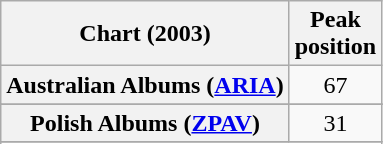<table class="wikitable sortable plainrowheaders">
<tr>
<th scope="col">Chart (2003)</th>
<th scope="col">Peak<br>position</th>
</tr>
<tr>
<th scope="row">Australian Albums (<a href='#'>ARIA</a>)</th>
<td align="center">67</td>
</tr>
<tr>
</tr>
<tr>
</tr>
<tr>
</tr>
<tr>
<th scope="row">Polish Albums (<a href='#'>ZPAV</a>)</th>
<td style="text-align:center;">31</td>
</tr>
<tr>
</tr>
<tr>
</tr>
<tr>
</tr>
</table>
